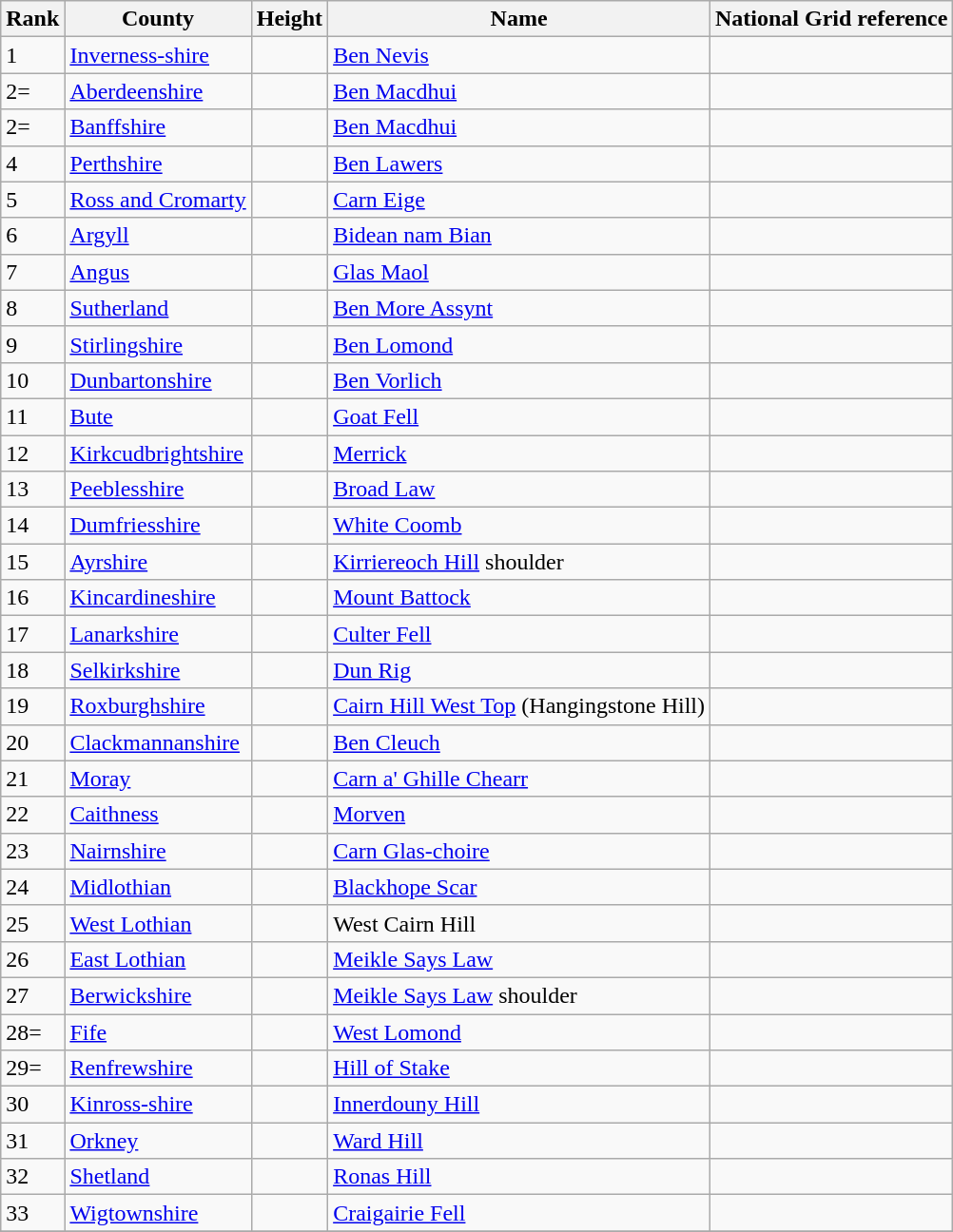<table class="wikitable sortable">
<tr>
<th data-sort-type="number">Rank</th>
<th>County</th>
<th data-sort-type="number">Height</th>
<th>Name</th>
<th>National Grid reference</th>
</tr>
<tr>
<td>1</td>
<td><a href='#'>Inverness-shire</a></td>
<td></td>
<td><a href='#'>Ben Nevis</a></td>
<td></td>
</tr>
<tr>
<td>2=</td>
<td><a href='#'>Aberdeenshire</a></td>
<td></td>
<td><a href='#'>Ben Macdhui</a></td>
<td></td>
</tr>
<tr>
<td>2=</td>
<td><a href='#'>Banffshire</a></td>
<td></td>
<td><a href='#'>Ben Macdhui</a></td>
<td></td>
</tr>
<tr>
<td>4</td>
<td><a href='#'>Perthshire</a></td>
<td></td>
<td><a href='#'>Ben Lawers</a></td>
<td></td>
</tr>
<tr>
<td>5</td>
<td><a href='#'>Ross and Cromarty</a></td>
<td></td>
<td><a href='#'>Carn Eige</a></td>
<td></td>
</tr>
<tr>
<td>6</td>
<td><a href='#'>Argyll</a></td>
<td></td>
<td><a href='#'>Bidean nam Bian</a></td>
<td></td>
</tr>
<tr>
<td>7</td>
<td><a href='#'>Angus</a></td>
<td></td>
<td><a href='#'>Glas Maol</a></td>
<td></td>
</tr>
<tr>
<td>8</td>
<td><a href='#'>Sutherland</a></td>
<td></td>
<td><a href='#'>Ben More Assynt</a></td>
<td></td>
</tr>
<tr>
<td>9</td>
<td><a href='#'>Stirlingshire</a></td>
<td></td>
<td><a href='#'>Ben Lomond</a></td>
<td></td>
</tr>
<tr>
<td>10</td>
<td><a href='#'>Dunbartonshire</a></td>
<td></td>
<td><a href='#'>Ben Vorlich</a></td>
<td></td>
</tr>
<tr>
<td>11</td>
<td><a href='#'>Bute</a></td>
<td></td>
<td><a href='#'>Goat Fell</a></td>
<td></td>
</tr>
<tr>
<td>12</td>
<td><a href='#'>Kirkcudbrightshire</a></td>
<td></td>
<td><a href='#'>Merrick</a></td>
<td></td>
</tr>
<tr>
<td>13</td>
<td><a href='#'>Peeblesshire</a></td>
<td></td>
<td><a href='#'>Broad Law</a></td>
<td></td>
</tr>
<tr>
<td>14</td>
<td><a href='#'>Dumfriesshire</a></td>
<td></td>
<td><a href='#'>White Coomb</a></td>
<td></td>
</tr>
<tr>
<td>15</td>
<td><a href='#'>Ayrshire</a></td>
<td></td>
<td><a href='#'>Kirriereoch Hill</a> shoulder</td>
<td></td>
</tr>
<tr>
<td>16</td>
<td><a href='#'>Kincardineshire</a></td>
<td></td>
<td><a href='#'>Mount Battock</a></td>
<td></td>
</tr>
<tr>
<td>17</td>
<td><a href='#'>Lanarkshire</a></td>
<td></td>
<td><a href='#'>Culter Fell</a></td>
<td></td>
</tr>
<tr>
<td>18</td>
<td><a href='#'>Selkirkshire</a></td>
<td></td>
<td><a href='#'>Dun Rig</a></td>
<td></td>
</tr>
<tr>
<td>19</td>
<td><a href='#'>Roxburghshire</a></td>
<td></td>
<td><a href='#'>Cairn Hill West Top</a> (Hangingstone Hill)</td>
<td></td>
</tr>
<tr>
<td>20</td>
<td><a href='#'>Clackmannanshire</a></td>
<td></td>
<td><a href='#'>Ben Cleuch</a></td>
<td></td>
</tr>
<tr>
<td>21</td>
<td><a href='#'>Moray</a></td>
<td></td>
<td><a href='#'>Carn a' Ghille Chearr</a></td>
<td></td>
</tr>
<tr>
<td>22</td>
<td><a href='#'>Caithness</a></td>
<td></td>
<td><a href='#'>Morven</a></td>
<td></td>
</tr>
<tr>
<td>23</td>
<td><a href='#'>Nairnshire</a></td>
<td></td>
<td><a href='#'>Carn Glas-choire</a></td>
<td></td>
</tr>
<tr>
<td>24</td>
<td><a href='#'>Midlothian</a></td>
<td></td>
<td><a href='#'>Blackhope Scar</a></td>
<td></td>
</tr>
<tr>
<td>25</td>
<td><a href='#'>West Lothian</a></td>
<td></td>
<td>West Cairn Hill</td>
<td></td>
</tr>
<tr>
<td>26</td>
<td><a href='#'>East Lothian</a></td>
<td></td>
<td><a href='#'>Meikle Says Law</a></td>
<td></td>
</tr>
<tr>
<td>27</td>
<td><a href='#'>Berwickshire</a></td>
<td></td>
<td><a href='#'>Meikle Says Law</a> shoulder</td>
<td></td>
</tr>
<tr>
<td>28=</td>
<td><a href='#'>Fife</a></td>
<td></td>
<td><a href='#'>West Lomond</a></td>
<td></td>
</tr>
<tr>
<td>29=</td>
<td><a href='#'>Renfrewshire</a></td>
<td></td>
<td><a href='#'>Hill of Stake</a></td>
<td></td>
</tr>
<tr>
<td>30</td>
<td><a href='#'>Kinross-shire</a></td>
<td></td>
<td><a href='#'>Innerdouny Hill</a></td>
<td></td>
</tr>
<tr>
<td>31</td>
<td><a href='#'>Orkney</a></td>
<td></td>
<td><a href='#'>Ward Hill</a></td>
<td></td>
</tr>
<tr>
<td>32</td>
<td><a href='#'>Shetland</a></td>
<td></td>
<td><a href='#'>Ronas Hill</a></td>
<td></td>
</tr>
<tr>
<td>33</td>
<td><a href='#'>Wigtownshire</a></td>
<td></td>
<td><a href='#'>Craigairie Fell</a></td>
<td></td>
</tr>
<tr>
</tr>
</table>
